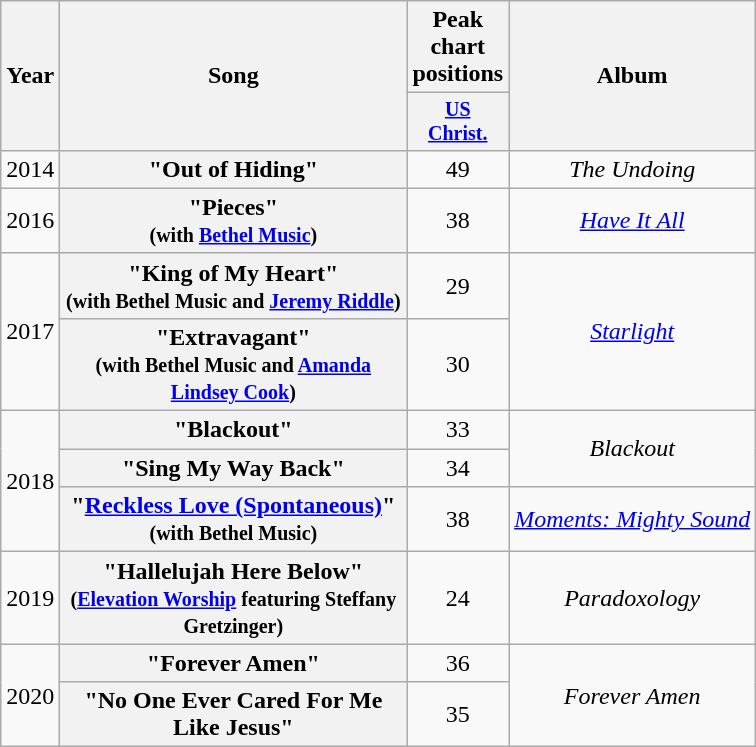<table class="wikitable plainrowheaders" style="text-align:center;">
<tr>
<th rowspan="2">Year</th>
<th rowspan="2" style="width:14em;">Song</th>
<th colspan="1">Peak chart positions</th>
<th rowspan="2">Album</th>
</tr>
<tr style="font-size:smaller;">
<th width="30"><a href='#'>US<br>Christ.</a><br></th>
</tr>
<tr>
<td>2014</td>
<th scope="row">"Out of Hiding"</th>
<td>49</td>
<td><em>The Undoing</em></td>
</tr>
<tr>
<td>2016</td>
<th scope="row">"Pieces" <br><small>(with <a href='#'>Bethel Music</a>)</small></th>
<td>38<br></td>
<td><em><a href='#'>Have It All</a></em></td>
</tr>
<tr>
<td rowspan="2">2017</td>
<th scope="row">"King of My Heart" <br><small>(with Bethel Music and <a href='#'>Jeremy Riddle</a>)</small></th>
<td>29</td>
<td rowspan="2"><em><a href='#'>Starlight</a></em></td>
</tr>
<tr>
<th scope="row">"Extravagant" <br><small> (with Bethel Music and <a href='#'>Amanda Lindsey Cook</a>)</small></th>
<td>30</td>
</tr>
<tr>
<td rowspan="3">2018</td>
<th scope="row">"Blackout"</th>
<td>33</td>
<td rowspan="2"><em>Blackout</em></td>
</tr>
<tr>
<th scope="row">"Sing My Way Back"</th>
<td>34</td>
</tr>
<tr>
<th scope="row">"<a href='#'>Reckless Love (Spontaneous)</a>" <br><small> (with Bethel Music)</small></th>
<td>38<br></td>
<td><em><a href='#'>Moments: Mighty Sound</a></em></td>
</tr>
<tr>
<td>2019</td>
<th scope="row">"Hallelujah Here Below" <br> <small>(<a href='#'>Elevation Worship</a> featuring Steffany Gretzinger)</small></th>
<td>24</td>
<td><em>Paradoxology</em></td>
</tr>
<tr>
<td rowspan="2">2020</td>
<th scope="row">"Forever Amen"</th>
<td>36</td>
<td rowspan="2"><em>Forever Amen</em></td>
</tr>
<tr>
<th scope="row">"No One Ever Cared For Me Like Jesus"</th>
<td>35</td>
</tr>
</table>
